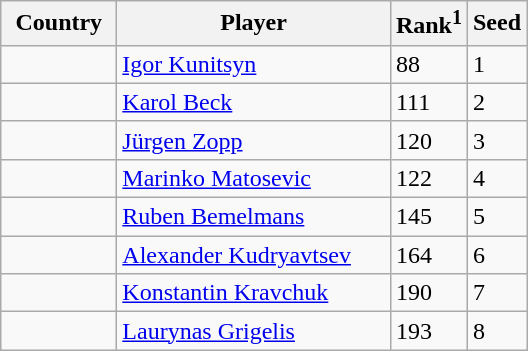<table class="sortable wikitable">
<tr>
<th width="70">Country</th>
<th width="175">Player</th>
<th>Rank<sup>1</sup></th>
<th>Seed</th>
</tr>
<tr>
<td></td>
<td><a href='#'>Igor Kunitsyn</a></td>
<td>88</td>
<td>1</td>
</tr>
<tr>
<td></td>
<td><a href='#'>Karol Beck</a></td>
<td>111</td>
<td>2</td>
</tr>
<tr>
<td></td>
<td><a href='#'>Jürgen Zopp</a></td>
<td>120</td>
<td>3</td>
</tr>
<tr>
<td></td>
<td><a href='#'>Marinko Matosevic</a></td>
<td>122</td>
<td>4</td>
</tr>
<tr>
<td></td>
<td><a href='#'>Ruben Bemelmans</a></td>
<td>145</td>
<td>5</td>
</tr>
<tr>
<td></td>
<td><a href='#'>Alexander Kudryavtsev</a></td>
<td>164</td>
<td>6</td>
</tr>
<tr>
<td></td>
<td><a href='#'>Konstantin Kravchuk</a></td>
<td>190</td>
<td>7</td>
</tr>
<tr>
<td></td>
<td><a href='#'>Laurynas Grigelis</a></td>
<td>193</td>
<td>8</td>
</tr>
</table>
